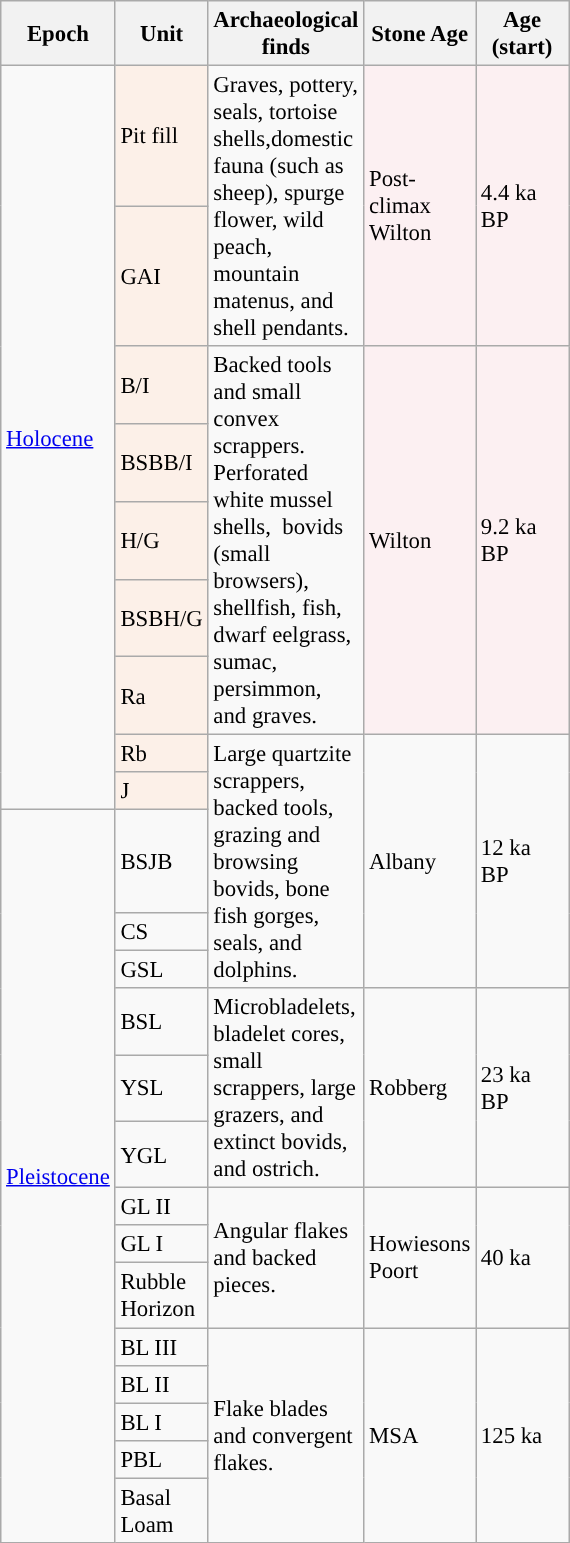<table class="wikitable mw-collapsible collapsible sticky-header" style="clear:both; margin:0; font-size:95%">
<tr>
<th scope="col" style="width: 50px;">Epoch</th>
<th scope="col" style="width: 50px;">Unit</th>
<th scope="col" style="width: 90px;">Archaeological finds</th>
<th scope="col" style="width: 60px;">Stone Age</th>
<th scope="col" style="width: 55px;">Age (start)</th>
</tr>
<tr>
<td rowspan="9" style="background:"><a href='#'>Holocene</a></td>
<td style="background:#fcf0e8">Pit fill</td>
<td rowspan="2">Graves, pottery, seals, tortoise shells,domestic fauna (such as sheep), spurge flower, wild peach, mountain matenus, and shell pendants.</td>
<td rowspan="2" style="background:#fcf0f2">Post-climax Wilton</td>
<td rowspan="2" style="background:#fcf0f2">4.4 ka BP</td>
</tr>
<tr>
<td style="background:#fcf0e8">GAI</td>
</tr>
<tr>
<td style="background:#fcf0e8">B/I</td>
<td rowspan="5">Backed tools and small convex scrappers. Perforated white mussel shells,  bovids (small browsers), shellfish, fish, dwarf eelgrass, sumac, persimmon, and graves.</td>
<td rowspan="5" style="background:#fcf0f2">Wilton</td>
<td rowspan="5" style="background:#fcf0f2">9.2 ka BP</td>
</tr>
<tr>
<td style="background:#fcf0e8">BSBB/I</td>
</tr>
<tr>
<td style="background:#fcf0e8">H/G</td>
</tr>
<tr>
<td style="background:#fcf0e8">BSBH/G</td>
</tr>
<tr>
<td style="background:#fcf0e8">Ra</td>
</tr>
<tr>
<td style="background:#fcf0e8">Rb</td>
<td rowspan="5">Large quartzite scrappers, backed tools, grazing and browsing bovids, bone fish gorges, seals, and dolphins.</td>
<td rowspan="5" style="background:">Albany</td>
<td rowspan="5" style="background:">12 ka BP</td>
</tr>
<tr>
<td style="background:#fcf0e8">J</td>
</tr>
<tr>
<td rowspan="14" style="background:"><a href='#'>Pleistocene</a></td>
<td style="background:">BSJB</td>
</tr>
<tr>
<td style="background:">CS</td>
</tr>
<tr>
<td style="background:">GSL</td>
</tr>
<tr>
<td style="background:">BSL</td>
<td rowspan="3">Microbladelets, bladelet cores, small scrappers, large grazers, and extinct bovids, and ostrich.</td>
<td rowspan="3" style="background:">Robberg</td>
<td rowspan="3" style="background:">23 ka BP</td>
</tr>
<tr>
<td style="background:">YSL</td>
</tr>
<tr>
<td style="background:">YGL</td>
</tr>
<tr>
<td style="background:">GL II</td>
<td rowspan="3">Angular flakes and backed pieces.</td>
<td rowspan="3" style="background:">Howiesons Poort</td>
<td rowspan="3" style="background:">40 ka</td>
</tr>
<tr>
<td style="background:">GL I</td>
</tr>
<tr>
<td style="background:">Rubble Horizon</td>
</tr>
<tr>
<td style="background:">BL III</td>
<td rowspan="5">Flake blades and convergent flakes.</td>
<td rowspan="5" style="background:">MSA</td>
<td rowspan="5" style="background:">125 ka</td>
</tr>
<tr>
<td style="background:">BL II</td>
</tr>
<tr>
<td style="background:">BL I</td>
</tr>
<tr>
<td style="background:">PBL</td>
</tr>
<tr>
<td style="background:">Basal Loam</td>
</tr>
</table>
